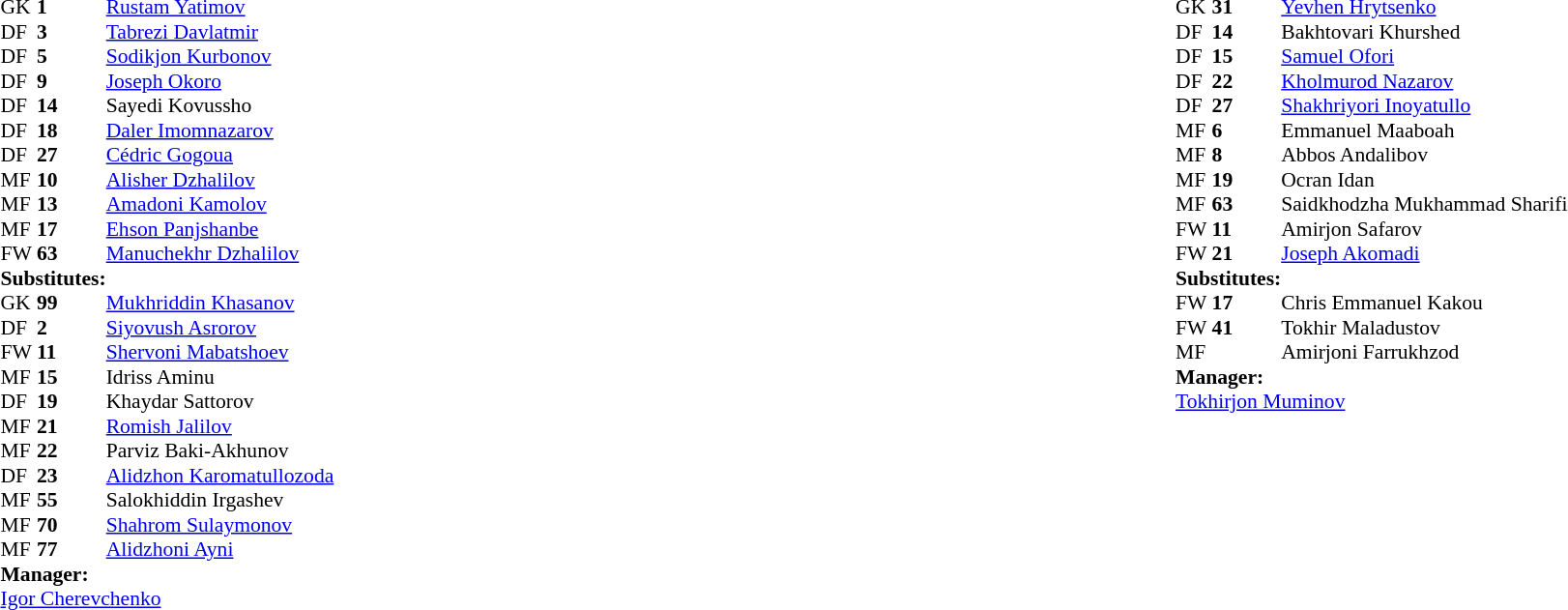<table width="100%">
<tr>
<td valign="top" width="50%"><br><table style="font-size: 90%" cellspacing="0" cellpadding="0">
<tr>
<td colspan="4"></td>
</tr>
<tr>
<th width=25></th>
<th width=25></th>
</tr>
<tr>
<td>GK</td>
<td><strong>1 </strong></td>
<td></td>
<td><a href='#'>Rustam Yatimov</a></td>
<td></td>
</tr>
<tr>
<td>DF</td>
<td><strong>3 </strong></td>
<td></td>
<td><a href='#'>Tabrezi Davlatmir</a></td>
<td></td>
<td></td>
</tr>
<tr>
<td>DF</td>
<td><strong>5 </strong></td>
<td></td>
<td><a href='#'>Sodikjon Kurbonov</a></td>
<td></td>
<td></td>
</tr>
<tr>
<td>DF</td>
<td><strong>9 </strong></td>
<td></td>
<td><a href='#'>Joseph Okoro</a></td>
<td></td>
</tr>
<tr>
<td>DF</td>
<td><strong>14</strong></td>
<td></td>
<td>Sayedi Kovussho</td>
<td></td>
</tr>
<tr>
<td>DF</td>
<td><strong>18</strong></td>
<td></td>
<td><a href='#'>Daler Imomnazarov</a></td>
<td></td>
<td></td>
</tr>
<tr>
<td>DF</td>
<td><strong>27</strong></td>
<td></td>
<td><a href='#'>Cédric Gogoua</a></td>
<td></td>
</tr>
<tr>
<td>MF</td>
<td><strong>10</strong></td>
<td></td>
<td><a href='#'>Alisher Dzhalilov</a></td>
<td></td>
</tr>
<tr>
<td>MF</td>
<td><strong>13</strong></td>
<td></td>
<td><a href='#'>Amadoni Kamolov</a></td>
<td></td>
</tr>
<tr>
<td>MF</td>
<td><strong>17</strong></td>
<td></td>
<td><a href='#'>Ehson Panjshanbe</a></td>
<td></td>
</tr>
<tr>
<td>FW</td>
<td><strong>63</strong></td>
<td></td>
<td><a href='#'>Manuchekhr Dzhalilov</a></td>
<td></td>
</tr>
<tr>
<td colspan=3><strong>Substitutes:</strong></td>
</tr>
<tr>
<td>GK</td>
<td><strong>99</strong></td>
<td></td>
<td><a href='#'>Mukhriddin Khasanov</a></td>
<td></td>
</tr>
<tr>
<td>DF</td>
<td><strong>2 </strong></td>
<td></td>
<td><a href='#'>Siyovush Asrorov</a></td>
<td></td>
</tr>
<tr>
<td>FW</td>
<td><strong>11</strong></td>
<td></td>
<td><a href='#'>Shervoni Mabatshoev</a></td>
<td></td>
<td></td>
</tr>
<tr>
<td>MF</td>
<td><strong>15</strong></td>
<td></td>
<td>Idriss Aminu</td>
<td></td>
</tr>
<tr>
<td>DF</td>
<td><strong>19</strong></td>
<td></td>
<td>Khaydar Sattorov</td>
<td></td>
</tr>
<tr>
<td>MF</td>
<td><strong>21</strong></td>
<td></td>
<td><a href='#'>Romish Jalilov</a></td>
<td></td>
<td></td>
</tr>
<tr>
<td>MF</td>
<td><strong>22</strong></td>
<td></td>
<td>Parviz Baki-Akhunov</td>
<td></td>
</tr>
<tr>
<td>DF</td>
<td><strong>23</strong></td>
<td></td>
<td><a href='#'>Alidzhon Karomatullozoda</a></td>
<td></td>
</tr>
<tr>
<td>MF</td>
<td><strong>55</strong></td>
<td></td>
<td>Salokhiddin Irgashev</td>
<td></td>
</tr>
<tr>
<td>MF</td>
<td><strong>70</strong></td>
<td></td>
<td><a href='#'>Shahrom Sulaymonov</a></td>
<td></td>
</tr>
<tr>
<td>MF</td>
<td><strong>77</strong></td>
<td></td>
<td><a href='#'>Alidzhoni Ayni</a></td>
<td></td>
<td></td>
</tr>
<tr>
<td colspan=3><strong>Manager:</strong></td>
</tr>
<tr>
<td colspan=4> <a href='#'>Igor Cherevchenko</a></td>
</tr>
</table>
</td>
<td valign="top"></td>
<td valign="top" width="50%"><br><table style="font-size: 90%" cellspacing="0" cellpadding="0" align=center>
<tr>
<td colspan="4"></td>
</tr>
<tr>
<th width=25></th>
<th width=25></th>
</tr>
<tr>
<td>GK</td>
<td><strong>31</strong></td>
<td></td>
<td><a href='#'>Yevhen Hrytsenko</a></td>
<td></td>
</tr>
<tr>
<td>DF</td>
<td><strong>14</strong></td>
<td></td>
<td>Bakhtovari Khurshed</td>
<td></td>
</tr>
<tr>
<td>DF</td>
<td><strong>15</strong></td>
<td></td>
<td><a href='#'>Samuel Ofori</a></td>
<td></td>
</tr>
<tr>
<td>DF</td>
<td><strong>22</strong></td>
<td></td>
<td><a href='#'>Kholmurod Nazarov</a></td>
<td></td>
</tr>
<tr>
<td>DF</td>
<td><strong>27</strong></td>
<td></td>
<td><a href='#'>Shakhriyori Inoyatullo</a></td>
<td></td>
<td></td>
</tr>
<tr>
<td>MF</td>
<td><strong>6 </strong></td>
<td></td>
<td>Emmanuel Maaboah</td>
<td></td>
<td></td>
</tr>
<tr>
<td>MF</td>
<td><strong>8 </strong></td>
<td></td>
<td>Abbos Andalibov</td>
<td></td>
</tr>
<tr>
<td>MF</td>
<td><strong>19</strong></td>
<td></td>
<td>Ocran Idan</td>
<td></td>
</tr>
<tr>
<td>MF</td>
<td><strong>63</strong></td>
<td></td>
<td>Saidkhodzha Mukhammad Sharifi</td>
<td></td>
</tr>
<tr>
<td>FW</td>
<td><strong>11</strong></td>
<td></td>
<td>Amirjon Safarov</td>
<td></td>
<td></td>
</tr>
<tr>
<td>FW</td>
<td><strong>21</strong></td>
<td></td>
<td><a href='#'>Joseph Akomadi</a></td>
<td></td>
</tr>
<tr>
<td colspan=3><strong>Substitutes:</strong></td>
</tr>
<tr>
<td>FW</td>
<td><strong>17</strong></td>
<td></td>
<td>Chris Emmanuel Kakou</td>
<td></td>
<td></td>
</tr>
<tr>
<td>FW</td>
<td><strong>41</strong></td>
<td></td>
<td>Tokhir Maladustov</td>
<td></td>
<td></td>
</tr>
<tr>
<td>MF</td>
<td><strong>  </strong></td>
<td></td>
<td>Amirjoni Farrukhzod</td>
<td></td>
<td></td>
</tr>
<tr>
<td></td>
<td><strong>  </strong></td>
<td></td>
<td></td>
<td></td>
</tr>
<tr>
<td></td>
<td><strong>  </strong></td>
<td></td>
<td></td>
<td></td>
</tr>
<tr>
<td></td>
<td><strong>  </strong></td>
<td></td>
<td></td>
<td></td>
</tr>
<tr>
<td></td>
<td><strong>  </strong></td>
<td></td>
<td></td>
<td></td>
</tr>
<tr>
<td colspan=3><strong>Manager:</strong></td>
</tr>
<tr>
<td colspan=4> <a href='#'>Tokhirjon Muminov</a></td>
</tr>
</table>
</td>
</tr>
</table>
